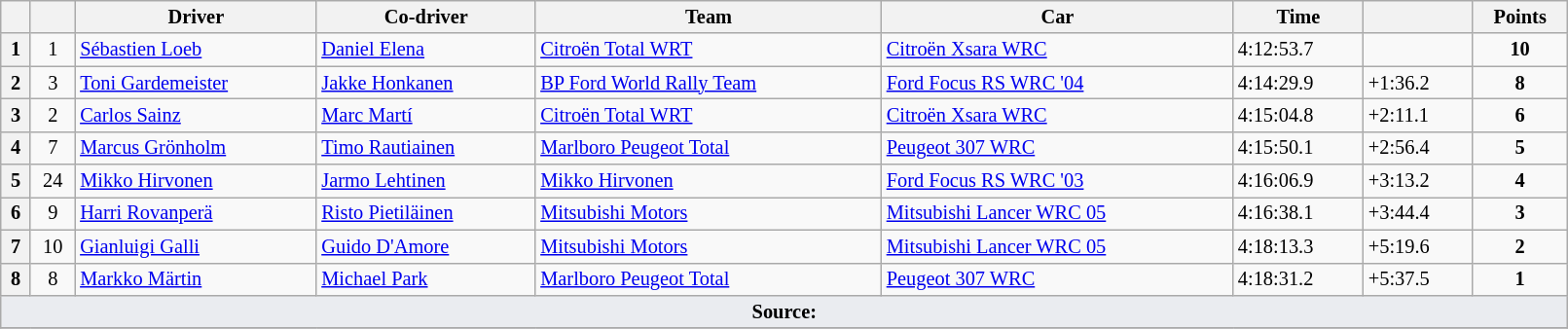<table class="wikitable" width=85% style="font-size: 85%;">
<tr>
<th></th>
<th></th>
<th>Driver</th>
<th>Co-driver</th>
<th>Team</th>
<th>Car</th>
<th>Time</th>
<th></th>
<th>Points</th>
</tr>
<tr>
<th>1</th>
<td align="center">1</td>
<td> <a href='#'>Sébastien Loeb</a></td>
<td> <a href='#'>Daniel Elena</a></td>
<td> <a href='#'>Citroën Total WRT</a></td>
<td><a href='#'>Citroën Xsara WRC</a></td>
<td>4:12:53.7</td>
<td></td>
<td align="center"><strong>10</strong></td>
</tr>
<tr>
<th>2</th>
<td align="center">3</td>
<td> <a href='#'>Toni Gardemeister</a></td>
<td> <a href='#'>Jakke Honkanen</a></td>
<td> <a href='#'>BP Ford World Rally Team</a></td>
<td><a href='#'>Ford Focus RS WRC '04</a></td>
<td>4:14:29.9</td>
<td>+1:36.2</td>
<td align="center"><strong>8</strong></td>
</tr>
<tr>
<th>3</th>
<td align="center">2</td>
<td> <a href='#'>Carlos Sainz</a></td>
<td> <a href='#'>Marc Martí</a></td>
<td> <a href='#'>Citroën Total WRT</a></td>
<td><a href='#'>Citroën Xsara WRC</a></td>
<td>4:15:04.8</td>
<td>+2:11.1</td>
<td align="center"><strong>6</strong></td>
</tr>
<tr>
<th>4</th>
<td align="center">7</td>
<td> <a href='#'>Marcus Grönholm</a></td>
<td> <a href='#'>Timo Rautiainen</a></td>
<td> <a href='#'>Marlboro Peugeot Total</a></td>
<td><a href='#'>Peugeot 307 WRC</a></td>
<td>4:15:50.1</td>
<td>+2:56.4</td>
<td align="center"><strong>5</strong></td>
</tr>
<tr>
<th>5</th>
<td align="center">24</td>
<td> <a href='#'>Mikko Hirvonen</a></td>
<td> <a href='#'>Jarmo Lehtinen</a></td>
<td> <a href='#'>Mikko Hirvonen</a></td>
<td><a href='#'>Ford Focus RS WRC '03</a></td>
<td>4:16:06.9</td>
<td>+3:13.2</td>
<td align="center"><strong>4</strong></td>
</tr>
<tr>
<th>6</th>
<td align="center">9</td>
<td> <a href='#'>Harri Rovanperä</a></td>
<td> <a href='#'>Risto Pietiläinen</a></td>
<td> <a href='#'>Mitsubishi Motors</a></td>
<td><a href='#'>Mitsubishi Lancer WRC 05</a></td>
<td>4:16:38.1</td>
<td>+3:44.4</td>
<td align="center"><strong>3</strong></td>
</tr>
<tr>
<th>7</th>
<td align="center">10</td>
<td> <a href='#'>Gianluigi Galli</a></td>
<td> <a href='#'>Guido D'Amore</a></td>
<td> <a href='#'>Mitsubishi Motors</a></td>
<td><a href='#'>Mitsubishi Lancer WRC 05</a></td>
<td>4:18:13.3</td>
<td>+5:19.6</td>
<td align="center"><strong>2</strong></td>
</tr>
<tr>
<th>8</th>
<td align="center">8</td>
<td> <a href='#'>Markko Märtin</a></td>
<td> <a href='#'>Michael Park</a></td>
<td> <a href='#'>Marlboro Peugeot Total</a></td>
<td><a href='#'>Peugeot 307 WRC</a></td>
<td>4:18:31.2</td>
<td>+5:37.5</td>
<td align="center"><strong>1</strong></td>
</tr>
<tr>
<td style="background-color:#EAECF0; text-align:center" colspan="9"><strong>Source:</strong></td>
</tr>
<tr>
</tr>
</table>
